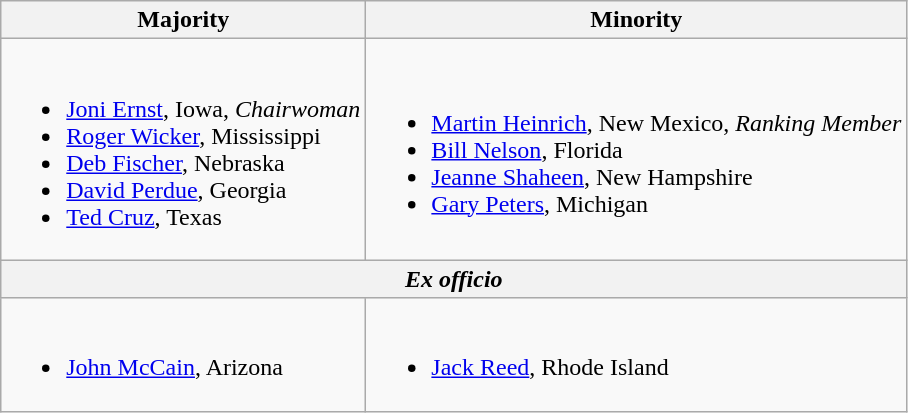<table class=wikitable>
<tr>
<th>Majority</th>
<th>Minority</th>
</tr>
<tr>
<td><br><ul><li><a href='#'>Joni Ernst</a>, Iowa, <em>Chairwoman</em></li><li><a href='#'>Roger Wicker</a>, Mississippi</li><li><a href='#'>Deb Fischer</a>, Nebraska</li><li><a href='#'>David Perdue</a>, Georgia</li><li><a href='#'>Ted Cruz</a>, Texas</li></ul></td>
<td><br><ul><li><a href='#'>Martin Heinrich</a>, New Mexico, <em>Ranking Member</em></li><li><a href='#'>Bill Nelson</a>, Florida</li><li><a href='#'>Jeanne Shaheen</a>, New Hampshire</li><li><a href='#'>Gary Peters</a>, Michigan</li></ul></td>
</tr>
<tr>
<th colspan=2><em>Ex officio</em></th>
</tr>
<tr>
<td><br><ul><li><a href='#'>John McCain</a>, Arizona</li></ul></td>
<td><br><ul><li><a href='#'>Jack Reed</a>, Rhode Island</li></ul></td>
</tr>
</table>
